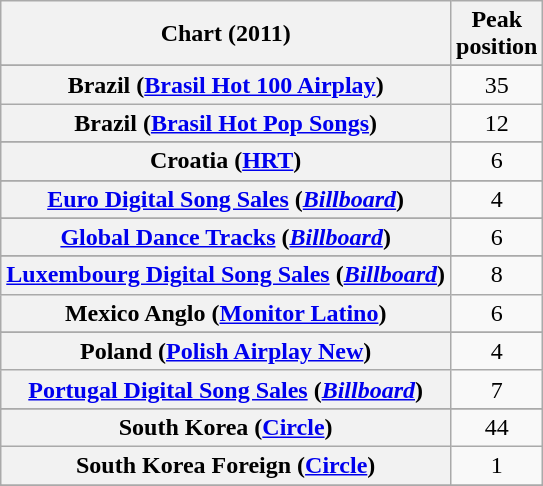<table class="wikitable sortable plainrowheaders" style="text-align:center">
<tr>
<th scope="col">Chart (2011)</th>
<th scope="col">Peak<br>position</th>
</tr>
<tr>
</tr>
<tr>
</tr>
<tr>
</tr>
<tr>
</tr>
<tr>
<th scope="row">Brazil (<a href='#'>Brasil Hot 100 Airplay</a>)</th>
<td>35</td>
</tr>
<tr>
<th scope="row">Brazil (<a href='#'>Brasil Hot Pop Songs</a>)</th>
<td>12</td>
</tr>
<tr>
</tr>
<tr>
</tr>
<tr>
</tr>
<tr>
</tr>
<tr>
<th scope="row">Croatia (<a href='#'>HRT</a>)</th>
<td>6</td>
</tr>
<tr>
</tr>
<tr>
</tr>
<tr>
<th scope="row"><a href='#'>Euro Digital Song Sales</a> (<em><a href='#'>Billboard</a></em>)</th>
<td>4</td>
</tr>
<tr>
</tr>
<tr>
</tr>
<tr>
</tr>
<tr>
<th scope="row"><a href='#'>Global Dance Tracks</a> (<em><a href='#'>Billboard</a></em>)</th>
<td>6</td>
</tr>
<tr>
</tr>
<tr>
</tr>
<tr>
</tr>
<tr>
<th scope="row"><a href='#'>Luxembourg Digital Song Sales</a> (<em><a href='#'>Billboard</a></em>)</th>
<td>8</td>
</tr>
<tr>
<th scope="row">Mexico Anglo (<a href='#'>Monitor Latino</a>)</th>
<td>6</td>
</tr>
<tr>
</tr>
<tr>
</tr>
<tr>
</tr>
<tr>
</tr>
<tr>
<th scope="row">Poland (<a href='#'>Polish Airplay New</a>)</th>
<td>4</td>
</tr>
<tr>
<th scope="row"><a href='#'>Portugal Digital Song Sales</a> (<em><a href='#'>Billboard</a></em>)</th>
<td>7</td>
</tr>
<tr>
</tr>
<tr>
</tr>
<tr>
</tr>
<tr>
<th scope="row">South Korea (<a href='#'>Circle</a>)</th>
<td>44</td>
</tr>
<tr>
<th scope="row">South Korea Foreign (<a href='#'>Circle</a>)</th>
<td>1</td>
</tr>
<tr>
</tr>
<tr>
</tr>
<tr>
</tr>
<tr>
</tr>
<tr>
</tr>
<tr>
</tr>
<tr>
</tr>
<tr>
</tr>
<tr>
</tr>
<tr>
</tr>
<tr>
</tr>
</table>
